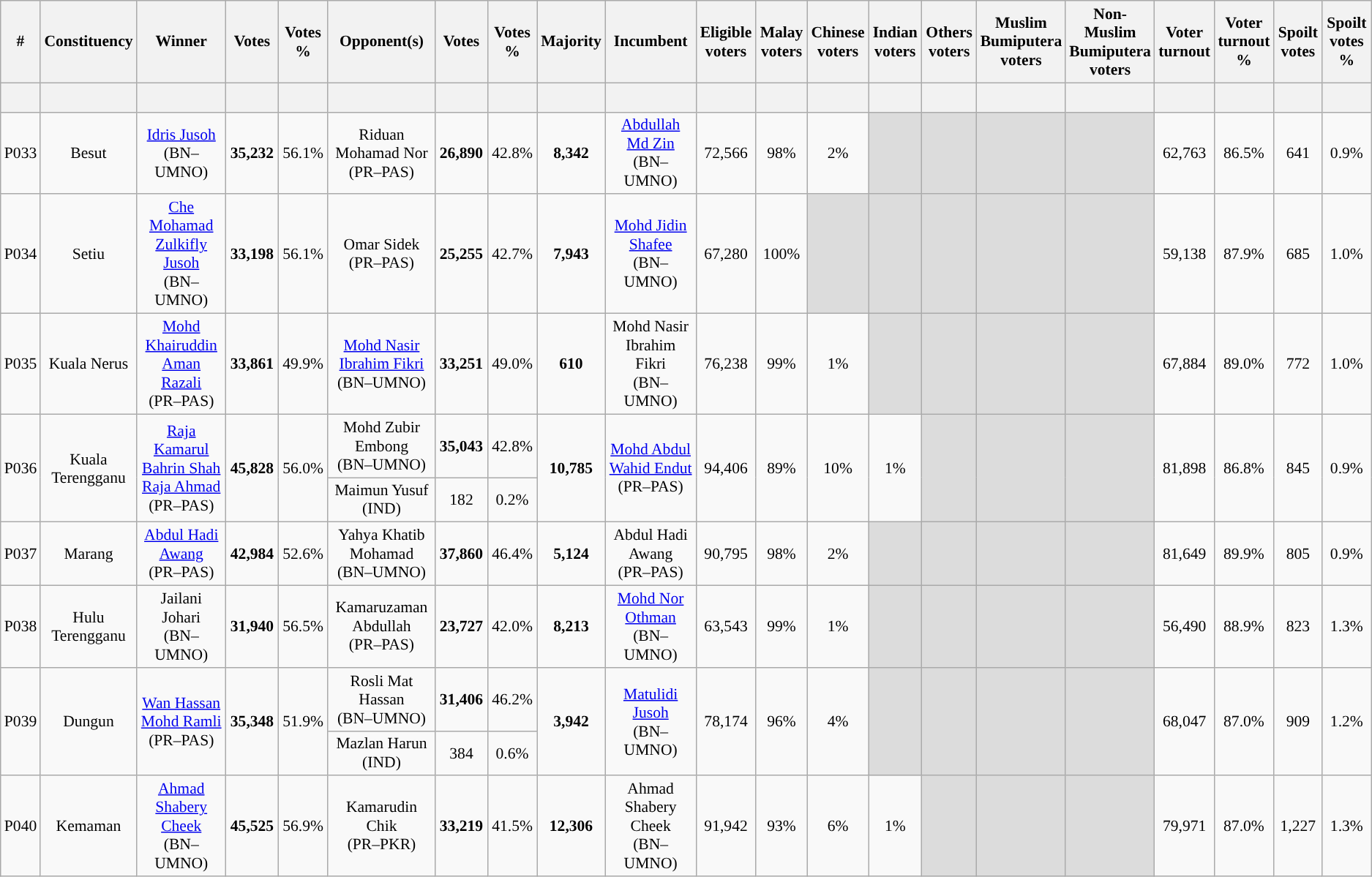<table class="wikitable sortable" style="text-align:center; font-size:90%">
<tr>
<th width="30">#</th>
<th width="60">Constituency</th>
<th width="150">Winner</th>
<th width="50">Votes</th>
<th width="50">Votes %</th>
<th width="150">Opponent(s)</th>
<th width="50">Votes</th>
<th width="50">Votes %</th>
<th width="50">Majority</th>
<th width="150">Incumbent</th>
<th width="50">Eligible voters</th>
<th width="50">Malay voters</th>
<th width="50">Chinese voters</th>
<th width="50">Indian voters</th>
<th width="50">Others voters</th>
<th width="50">Muslim Bumiputera voters</th>
<th width="50">Non-Muslim Bumiputera voters</th>
<th width="50">Voter turnout</th>
<th width="50">Voter turnout %</th>
<th width="50">Spoilt votes</th>
<th width="50">Spoilt votes %</th>
</tr>
<tr>
<th height="20"></th>
<th></th>
<th></th>
<th></th>
<th></th>
<th></th>
<th></th>
<th></th>
<th></th>
<th></th>
<th></th>
<th></th>
<th></th>
<th></th>
<th></th>
<th></th>
<th></th>
<th></th>
<th></th>
<th></th>
<th></th>
</tr>
<tr>
<td>P033</td>
<td>Besut</td>
<td><a href='#'>Idris Jusoh</a><br>(BN–UMNO)</td>
<td><strong>35,232</strong></td>
<td>56.1%</td>
<td>Riduan Mohamad Nor<br>(PR–PAS)</td>
<td><strong>26,890</strong></td>
<td>42.8%</td>
<td><strong>8,342</strong></td>
<td><a href='#'>Abdullah Md Zin</a><br>(BN–UMNO)</td>
<td>72,566</td>
<td>98%</td>
<td>2%</td>
<td bgcolor="dcdcdc"></td>
<td bgcolor="dcdcdc"></td>
<td bgcolor="dcdcdc"></td>
<td bgcolor="dcdcdc"></td>
<td>62,763</td>
<td>86.5%</td>
<td>641</td>
<td>0.9%</td>
</tr>
<tr>
<td>P034</td>
<td>Setiu</td>
<td><a href='#'>Che Mohamad Zulkifly Jusoh</a><br>(BN–UMNO)</td>
<td><strong>33,198</strong></td>
<td>56.1%</td>
<td>Omar Sidek<br>(PR–PAS)</td>
<td><strong>25,255</strong></td>
<td>42.7%</td>
<td><strong>7,943</strong></td>
<td><a href='#'>Mohd Jidin Shafee</a><br>(BN–UMNO)</td>
<td>67,280</td>
<td>100%</td>
<td bgcolor="dcdcdc"></td>
<td bgcolor="dcdcdc"></td>
<td bgcolor="dcdcdc"></td>
<td bgcolor="dcdcdc"></td>
<td bgcolor="dcdcdc"></td>
<td>59,138</td>
<td>87.9%</td>
<td>685</td>
<td>1.0%</td>
</tr>
<tr>
<td>P035</td>
<td>Kuala Nerus</td>
<td><a href='#'>Mohd Khairuddin Aman Razali</a><br>(PR–PAS)</td>
<td><strong>33,861</strong></td>
<td>49.9%</td>
<td><a href='#'>Mohd Nasir Ibrahim Fikri</a><br>(BN–UMNO)</td>
<td><strong>33,251</strong></td>
<td>49.0%</td>
<td><strong>610</strong></td>
<td>Mohd Nasir Ibrahim Fikri<br>(BN–UMNO)</td>
<td>76,238</td>
<td>99%</td>
<td>1%</td>
<td bgcolor="dcdcdc"></td>
<td bgcolor="dcdcdc"></td>
<td bgcolor="dcdcdc"></td>
<td bgcolor="dcdcdc"></td>
<td>67,884</td>
<td>89.0%</td>
<td>772</td>
<td>1.0%</td>
</tr>
<tr>
<td rowspan="2">P036</td>
<td rowspan="2">Kuala Terengganu</td>
<td rowspan="2"><a href='#'>Raja Kamarul Bahrin Shah Raja Ahmad</a><br>(PR–PAS)</td>
<td rowspan="2"><strong>45,828</strong></td>
<td rowspan="2">56.0%</td>
<td>Mohd Zubir Embong<br>(BN–UMNO)</td>
<td><strong>35,043</strong></td>
<td>42.8%</td>
<td rowspan="2"><strong>10,785</strong></td>
<td rowspan="2"><a href='#'>Mohd Abdul Wahid Endut</a><br>(PR–PAS)</td>
<td rowspan="2">94,406</td>
<td rowspan="2">89%</td>
<td rowspan="2">10%</td>
<td rowspan="2">1%</td>
<td rowspan="2" bgcolor="dcdcdc"></td>
<td rowspan="2" bgcolor="dcdcdc"></td>
<td rowspan="2" bgcolor="dcdcdc"></td>
<td rowspan="2">81,898</td>
<td rowspan="2">86.8%</td>
<td rowspan="2">845</td>
<td rowspan="2">0.9%</td>
</tr>
<tr>
<td>Maimun Yusuf<br>(IND)</td>
<td>182</td>
<td>0.2%</td>
</tr>
<tr>
<td>P037</td>
<td>Marang</td>
<td><a href='#'>Abdul Hadi Awang</a><br>(PR–PAS)</td>
<td><strong>42,984</strong></td>
<td>52.6%</td>
<td>Yahya Khatib Mohamad<br>(BN–UMNO)</td>
<td><strong>37,860</strong></td>
<td>46.4%</td>
<td><strong>5,124</strong></td>
<td>Abdul Hadi Awang<br>(PR–PAS)</td>
<td>90,795</td>
<td>98%</td>
<td>2%</td>
<td bgcolor="dcdcdc"></td>
<td bgcolor="dcdcdc"></td>
<td bgcolor="dcdcdc"></td>
<td bgcolor="dcdcdc"></td>
<td>81,649</td>
<td>89.9%</td>
<td>805</td>
<td>0.9%</td>
</tr>
<tr>
<td>P038</td>
<td>Hulu Terengganu</td>
<td>Jailani Johari<br>(BN–UMNO)</td>
<td><strong>31,940</strong></td>
<td>56.5%</td>
<td>Kamaruzaman Abdullah<br>(PR–PAS)</td>
<td><strong>23,727</strong></td>
<td>42.0%</td>
<td><strong>8,213</strong></td>
<td><a href='#'>Mohd Nor Othman</a><br>(BN–UMNO)</td>
<td>63,543</td>
<td>99%</td>
<td>1%</td>
<td bgcolor="dcdcdc"></td>
<td bgcolor="dcdcdc"></td>
<td bgcolor="dcdcdc"></td>
<td bgcolor="dcdcdc"></td>
<td>56,490</td>
<td>88.9%</td>
<td>823</td>
<td>1.3%</td>
</tr>
<tr>
<td rowspan="2">P039</td>
<td rowspan="2">Dungun</td>
<td rowspan="2"><a href='#'>Wan Hassan Mohd Ramli</a><br>(PR–PAS)</td>
<td rowspan="2"><strong>35,348</strong></td>
<td rowspan="2">51.9%</td>
<td>Rosli Mat Hassan<br>(BN–UMNO)</td>
<td><strong>31,406</strong></td>
<td>46.2%</td>
<td rowspan="2"><strong>3,942</strong></td>
<td rowspan="2"><a href='#'>Matulidi Jusoh</a><br>(BN–UMNO)</td>
<td rowspan="2">78,174</td>
<td rowspan="2">96%</td>
<td rowspan="2">4%</td>
<td rowspan="2" bgcolor="dcdcdc"></td>
<td rowspan="2" bgcolor="dcdcdc"></td>
<td rowspan="2" bgcolor="dcdcdc"></td>
<td rowspan="2" bgcolor="dcdcdc"></td>
<td rowspan="2">68,047</td>
<td rowspan="2">87.0%</td>
<td rowspan="2">909</td>
<td rowspan="2">1.2%</td>
</tr>
<tr>
<td>Mazlan Harun<br>(IND)</td>
<td>384</td>
<td>0.6%</td>
</tr>
<tr>
<td>P040</td>
<td>Kemaman</td>
<td><a href='#'>Ahmad Shabery Cheek</a><br>(BN–UMNO)</td>
<td><strong>45,525</strong></td>
<td>56.9%</td>
<td>Kamarudin Chik<br>(PR–PKR)</td>
<td><strong>33,219</strong></td>
<td>41.5%</td>
<td><strong>12,306</strong></td>
<td>Ahmad Shabery Cheek<br>(BN–UMNO)</td>
<td>91,942</td>
<td>93%</td>
<td>6%</td>
<td>1%</td>
<td bgcolor="dcdcdc"></td>
<td bgcolor="dcdcdc"></td>
<td bgcolor="dcdcdc"></td>
<td>79,971</td>
<td>87.0%</td>
<td>1,227</td>
<td>1.3%</td>
</tr>
</table>
